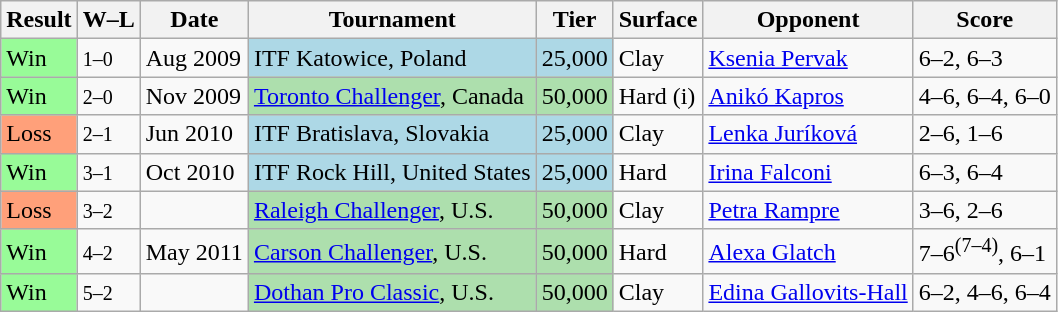<table class="sortable wikitable">
<tr>
<th>Result</th>
<th class=unsortable>W–L</th>
<th>Date</th>
<th>Tournament</th>
<th>Tier</th>
<th>Surface</th>
<th>Opponent</th>
<th class=unsortable>Score</th>
</tr>
<tr>
<td bgcolor=98fb98>Win</td>
<td><small>1–0</small></td>
<td>Aug 2009</td>
<td bgcolor=lightblue>ITF Katowice, Poland</td>
<td bgcolor=lightblue>25,000</td>
<td>Clay</td>
<td> <a href='#'>Ksenia Pervak</a></td>
<td>6–2, 6–3</td>
</tr>
<tr>
<td bgcolor=98fb98>Win</td>
<td><small>2–0</small></td>
<td>Nov 2009</td>
<td bgcolor=addfad><a href='#'>Toronto Challenger</a>, Canada</td>
<td bgcolor=addfad>50,000</td>
<td>Hard (i)</td>
<td> <a href='#'>Anikó Kapros</a></td>
<td>4–6, 6–4, 6–0</td>
</tr>
<tr>
<td bgcolor=FFA07A>Loss</td>
<td><small>2–1</small></td>
<td>Jun 2010</td>
<td bgcolor=lightblue>ITF Bratislava, Slovakia</td>
<td bgcolor=lightblue>25,000</td>
<td>Clay</td>
<td> <a href='#'>Lenka Juríková</a></td>
<td>2–6, 1–6</td>
</tr>
<tr>
<td bgcolor=98fb98>Win</td>
<td><small>3–1</small></td>
<td>Oct 2010</td>
<td bgcolor=lightblue>ITF Rock Hill, United States</td>
<td bgcolor=lightblue>25,000</td>
<td>Hard</td>
<td> <a href='#'>Irina Falconi</a></td>
<td>6–3, 6–4</td>
</tr>
<tr>
<td bgcolor=FFA07A>Loss</td>
<td><small>3–2</small></td>
<td><a href='#'></a></td>
<td bgcolor=addfad><a href='#'>Raleigh Challenger</a>, U.S.</td>
<td bgcolor=addfad>50,000</td>
<td>Clay</td>
<td> <a href='#'>Petra Rampre</a></td>
<td>3–6, 2–6</td>
</tr>
<tr>
<td bgcolor=98fb98>Win</td>
<td><small>4–2</small></td>
<td>May 2011</td>
<td bgcolor=addfad><a href='#'>Carson Challenger</a>, U.S.</td>
<td bgcolor=addfad>50,000</td>
<td>Hard</td>
<td> <a href='#'>Alexa Glatch</a></td>
<td>7–6<sup>(7–4)</sup>, 6–1</td>
</tr>
<tr>
<td bgcolor=98fb98>Win</td>
<td><small>5–2</small></td>
<td><a href='#'></a></td>
<td bgcolor=addfad><a href='#'>Dothan Pro Classic</a>, U.S.</td>
<td bgcolor=addfad>50,000</td>
<td>Clay</td>
<td> <a href='#'>Edina Gallovits-Hall</a></td>
<td>6–2, 4–6, 6–4</td>
</tr>
</table>
